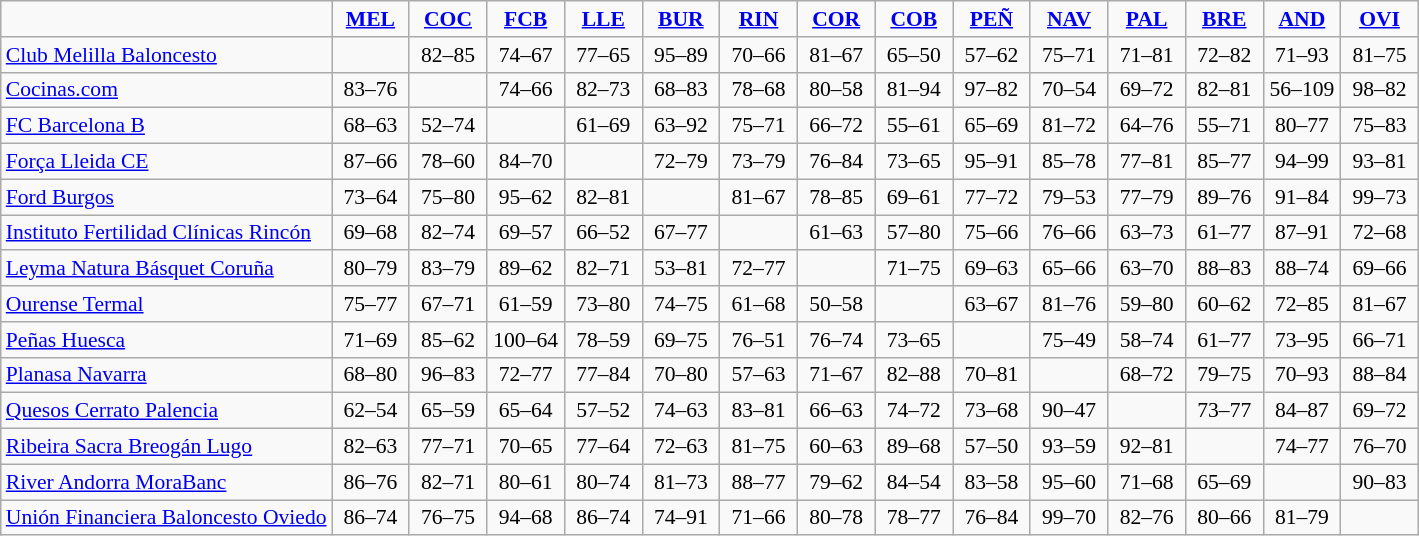<table style="text-align: center; font-size: 90%" class="wikitable">
<tr>
<td></td>
<td width=45><strong><a href='#'>MEL</a></strong></td>
<td width=45><strong><a href='#'>COC</a></strong></td>
<td width=45><strong><a href='#'>FCB</a></strong></td>
<td width=45><strong><a href='#'>LLE</a></strong></td>
<td width=45><strong><a href='#'>BUR</a></strong></td>
<td width=45><strong><a href='#'>RIN</a></strong></td>
<td width=45><strong><a href='#'>COR</a></strong></td>
<td width=45><strong><a href='#'>COB</a></strong></td>
<td width=45><strong><a href='#'>PEÑ</a></strong></td>
<td width=45><strong><a href='#'>NAV</a></strong></td>
<td width=45><strong><a href='#'>PAL</a></strong></td>
<td width=45><strong><a href='#'>BRE</a></strong></td>
<td width=45><strong><a href='#'>AND</a></strong></td>
<td width=45><strong><a href='#'>OVI</a></strong></td>
</tr>
<tr>
<td align=left><a href='#'>Club Melilla Baloncesto</a></td>
<td></td>
<td>82–85</td>
<td>74–67</td>
<td>77–65</td>
<td>95–89</td>
<td>70–66</td>
<td>81–67</td>
<td>65–50</td>
<td>57–62</td>
<td>75–71</td>
<td>71–81</td>
<td>72–82</td>
<td>71–93</td>
<td>81–75</td>
</tr>
<tr>
<td align=left><a href='#'>Cocinas.com</a></td>
<td>83–76</td>
<td></td>
<td>74–66</td>
<td>82–73</td>
<td>68–83</td>
<td>78–68</td>
<td>80–58</td>
<td>81–94</td>
<td>97–82</td>
<td>70–54</td>
<td>69–72</td>
<td>82–81</td>
<td>56–109</td>
<td>98–82</td>
</tr>
<tr>
<td align=left><a href='#'>FC Barcelona B</a></td>
<td>68–63</td>
<td>52–74</td>
<td></td>
<td>61–69</td>
<td>63–92</td>
<td>75–71</td>
<td>66–72</td>
<td>55–61</td>
<td>65–69</td>
<td>81–72</td>
<td>64–76</td>
<td>55–71</td>
<td>80–77</td>
<td>75–83</td>
</tr>
<tr>
<td align=left><a href='#'>Força Lleida CE</a></td>
<td>87–66</td>
<td>78–60</td>
<td>84–70</td>
<td></td>
<td>72–79</td>
<td>73–79</td>
<td>76–84</td>
<td>73–65</td>
<td>95–91</td>
<td>85–78</td>
<td>77–81</td>
<td>85–77</td>
<td>94–99</td>
<td>93–81</td>
</tr>
<tr>
<td align=left><a href='#'>Ford Burgos</a></td>
<td>73–64</td>
<td>75–80</td>
<td>95–62</td>
<td>82–81</td>
<td></td>
<td>81–67</td>
<td>78–85</td>
<td>69–61</td>
<td>77–72</td>
<td>79–53</td>
<td>77–79</td>
<td>89–76</td>
<td>91–84</td>
<td>99–73</td>
</tr>
<tr>
<td align=left><a href='#'>Instituto Fertilidad Clínicas Rincón</a></td>
<td>69–68</td>
<td>82–74</td>
<td>69–57</td>
<td>66–52</td>
<td>67–77</td>
<td></td>
<td>61–63</td>
<td>57–80</td>
<td>75–66</td>
<td>76–66</td>
<td>63–73</td>
<td>61–77</td>
<td>87–91</td>
<td>72–68</td>
</tr>
<tr>
<td align=left><a href='#'>Leyma Natura Básquet Coruña</a></td>
<td>80–79</td>
<td>83–79</td>
<td>89–62</td>
<td>82–71</td>
<td>53–81</td>
<td>72–77</td>
<td></td>
<td>71–75</td>
<td>69–63</td>
<td>65–66</td>
<td>63–70</td>
<td>88–83</td>
<td>88–74</td>
<td>69–66</td>
</tr>
<tr>
<td align=left><a href='#'>Ourense Termal</a></td>
<td>75–77</td>
<td>67–71</td>
<td>61–59</td>
<td>73–80</td>
<td>74–75</td>
<td>61–68</td>
<td>50–58</td>
<td></td>
<td>63–67</td>
<td>81–76</td>
<td>59–80</td>
<td>60–62</td>
<td>72–85</td>
<td>81–67</td>
</tr>
<tr>
<td align=left><a href='#'>Peñas Huesca</a></td>
<td>71–69</td>
<td>85–62</td>
<td>100–64</td>
<td>78–59</td>
<td>69–75</td>
<td>76–51</td>
<td>76–74</td>
<td>73–65</td>
<td></td>
<td>75–49</td>
<td>58–74</td>
<td>61–77</td>
<td>73–95</td>
<td>66–71</td>
</tr>
<tr>
<td align=left><a href='#'>Planasa Navarra</a></td>
<td>68–80</td>
<td>96–83</td>
<td>72–77</td>
<td>77–84</td>
<td>70–80</td>
<td>57–63</td>
<td>71–67</td>
<td>82–88</td>
<td>70–81</td>
<td></td>
<td>68–72</td>
<td>79–75</td>
<td>70–93</td>
<td>88–84</td>
</tr>
<tr>
<td align=left><a href='#'>Quesos Cerrato Palencia</a></td>
<td>62–54</td>
<td>65–59</td>
<td>65–64</td>
<td>57–52</td>
<td>74–63</td>
<td>83–81</td>
<td>66–63</td>
<td>74–72</td>
<td>73–68</td>
<td>90–47</td>
<td></td>
<td>73–77</td>
<td>84–87</td>
<td>69–72</td>
</tr>
<tr>
<td align=left><a href='#'>Ribeira Sacra Breogán Lugo</a></td>
<td>82–63</td>
<td>77–71</td>
<td>70–65</td>
<td>77–64</td>
<td>72–63</td>
<td>81–75</td>
<td>60–63</td>
<td>89–68</td>
<td>57–50</td>
<td>93–59</td>
<td>92–81</td>
<td></td>
<td>74–77</td>
<td>76–70</td>
</tr>
<tr>
<td align=left><a href='#'>River Andorra MoraBanc</a></td>
<td>86–76</td>
<td>82–71</td>
<td>80–61</td>
<td>80–74</td>
<td>81–73</td>
<td>88–77</td>
<td>79–62</td>
<td>84–54</td>
<td>83–58</td>
<td>95–60</td>
<td>71–68</td>
<td>65–69</td>
<td></td>
<td>90–83</td>
</tr>
<tr>
<td align=left><a href='#'>Unión Financiera Baloncesto Oviedo</a></td>
<td>86–74</td>
<td>76–75</td>
<td>94–68</td>
<td>86–74</td>
<td>74–91</td>
<td>71–66</td>
<td>80–78</td>
<td>78–77</td>
<td>76–84</td>
<td>99–70</td>
<td>82–76</td>
<td>80–66</td>
<td>81–79</td>
<td></td>
</tr>
</table>
